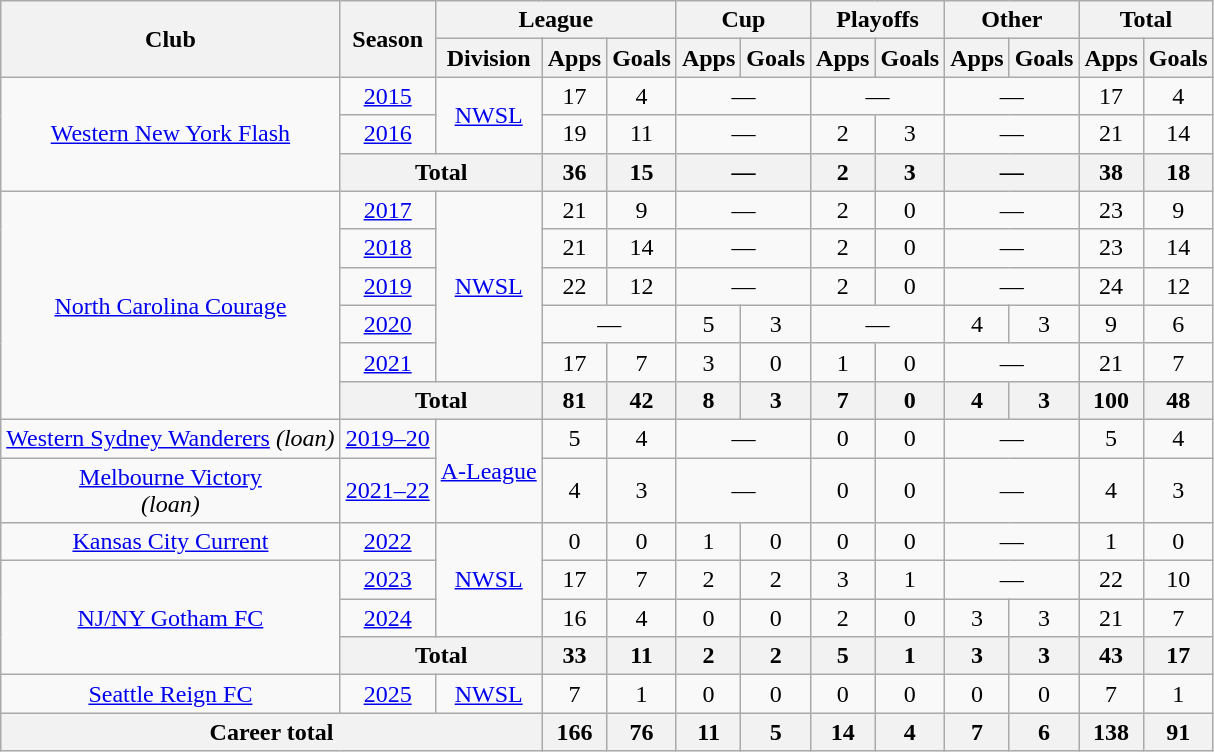<table class="wikitable" style="text-align:center">
<tr>
<th rowspan="2">Club</th>
<th rowspan="2">Season</th>
<th colspan="3">League</th>
<th colspan="2">Cup</th>
<th colspan="2">Playoffs</th>
<th colspan="2">Other</th>
<th colspan="2">Total</th>
</tr>
<tr>
<th>Division</th>
<th>Apps</th>
<th>Goals</th>
<th>Apps</th>
<th>Goals</th>
<th>Apps</th>
<th>Goals</th>
<th>Apps</th>
<th>Goals</th>
<th>Apps</th>
<th>Goals</th>
</tr>
<tr>
<td rowspan="3"><a href='#'>Western New York Flash</a></td>
<td><a href='#'>2015</a></td>
<td rowspan="2"><a href='#'>NWSL</a></td>
<td>17</td>
<td>4</td>
<td colspan="2">—</td>
<td colspan="2">—</td>
<td colspan="2">—</td>
<td>17</td>
<td>4</td>
</tr>
<tr>
<td><a href='#'>2016</a></td>
<td>19</td>
<td>11</td>
<td colspan="2">—</td>
<td>2</td>
<td>3</td>
<td colspan="2">—</td>
<td>21</td>
<td>14</td>
</tr>
<tr>
<th colspan="2">Total</th>
<th>36</th>
<th>15</th>
<th colspan="2">—</th>
<th>2</th>
<th>3</th>
<th colspan="2">—</th>
<th>38</th>
<th>18</th>
</tr>
<tr>
<td rowspan="6"><a href='#'>North Carolina Courage</a></td>
<td><a href='#'>2017</a></td>
<td rowspan="5"><a href='#'>NWSL</a></td>
<td>21</td>
<td>9</td>
<td colspan="2">—</td>
<td>2</td>
<td>0</td>
<td colspan="2">—</td>
<td>23</td>
<td>9</td>
</tr>
<tr>
<td><a href='#'>2018</a></td>
<td>21</td>
<td>14</td>
<td colspan="2">—</td>
<td>2</td>
<td>0</td>
<td colspan="2">—</td>
<td>23</td>
<td>14</td>
</tr>
<tr>
<td><a href='#'>2019</a></td>
<td>22</td>
<td>12</td>
<td colspan="2">—</td>
<td>2</td>
<td>0</td>
<td colspan="2">—</td>
<td>24</td>
<td>12</td>
</tr>
<tr>
<td><a href='#'>2020</a></td>
<td colspan="2">—</td>
<td>5</td>
<td>3</td>
<td colspan="2">—</td>
<td>4</td>
<td>3</td>
<td>9</td>
<td>6</td>
</tr>
<tr>
<td><a href='#'>2021</a></td>
<td>17</td>
<td>7</td>
<td>3</td>
<td>0</td>
<td>1</td>
<td>0</td>
<td colspan="2">—</td>
<td>21</td>
<td>7</td>
</tr>
<tr>
<th colspan="2">Total</th>
<th>81</th>
<th>42</th>
<th>8</th>
<th>3</th>
<th>7</th>
<th>0</th>
<th>4</th>
<th>3</th>
<th>100</th>
<th>48</th>
</tr>
<tr>
<td><a href='#'>Western Sydney Wanderers</a> <em>(loan)</em></td>
<td><a href='#'>2019–20</a></td>
<td rowspan="2"><a href='#'>A-League</a></td>
<td>5</td>
<td>4</td>
<td colspan="2">—</td>
<td>0</td>
<td>0</td>
<td colspan="2">—</td>
<td>5</td>
<td>4</td>
</tr>
<tr>
<td><a href='#'>Melbourne Victory</a><br><em>(loan)</em></td>
<td><a href='#'>2021–22</a></td>
<td>4</td>
<td>3</td>
<td colspan="2">—</td>
<td>0</td>
<td>0</td>
<td colspan="2">—</td>
<td>4</td>
<td>3</td>
</tr>
<tr>
<td><a href='#'>Kansas City Current</a></td>
<td><a href='#'>2022</a></td>
<td rowspan="3"><a href='#'>NWSL</a></td>
<td>0</td>
<td>0</td>
<td>1</td>
<td>0</td>
<td>0</td>
<td>0</td>
<td colspan="2">—</td>
<td>1</td>
<td>0</td>
</tr>
<tr>
<td rowspan="3"><a href='#'>NJ/NY Gotham FC</a></td>
<td><a href='#'>2023</a></td>
<td>17</td>
<td>7</td>
<td>2</td>
<td>2</td>
<td>3</td>
<td>1</td>
<td colspan="2">—</td>
<td>22</td>
<td>10</td>
</tr>
<tr>
<td><a href='#'>2024</a></td>
<td>16</td>
<td>4</td>
<td>0</td>
<td>0</td>
<td>2</td>
<td>0</td>
<td>3</td>
<td>3</td>
<td>21</td>
<td>7</td>
</tr>
<tr>
<th colspan="2">Total</th>
<th>33</th>
<th>11</th>
<th>2</th>
<th>2</th>
<th>5</th>
<th>1</th>
<th>3</th>
<th>3</th>
<th>43</th>
<th>17</th>
</tr>
<tr>
<td><a href='#'>Seattle Reign FC</a></td>
<td><a href='#'>2025</a></td>
<td rowspan="1"><a href='#'>NWSL</a></td>
<td>7</td>
<td>1</td>
<td>0</td>
<td>0</td>
<td>0</td>
<td>0</td>
<td>0</td>
<td>0</td>
<td>7</td>
<td>1</td>
</tr>
<tr>
<th colspan="3">Career total</th>
<th>166</th>
<th>76</th>
<th>11</th>
<th>5</th>
<th>14</th>
<th>4</th>
<th>7</th>
<th>6</th>
<th>138</th>
<th>91</th>
</tr>
</table>
